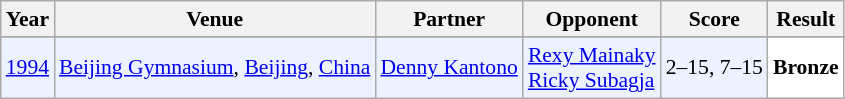<table class="sortable wikitable" style="font-size: 90%;">
<tr>
<th>Year</th>
<th>Venue</th>
<th>Partner</th>
<th>Opponent</th>
<th>Score</th>
<th>Result</th>
</tr>
<tr>
</tr>
<tr style="background:#ECF2FF">
<td align="center"><a href='#'>1994</a></td>
<td align="left"><a href='#'>Beijing Gymnasium</a>, <a href='#'>Beijing</a>, <a href='#'>China</a></td>
<td align="left"> <a href='#'>Denny Kantono</a></td>
<td align="left"> <a href='#'>Rexy Mainaky</a> <br>  <a href='#'>Ricky Subagja</a></td>
<td align="left">2–15, 7–15</td>
<td style="text-align:left; background:white"> <strong>Bronze</strong></td>
</tr>
</table>
